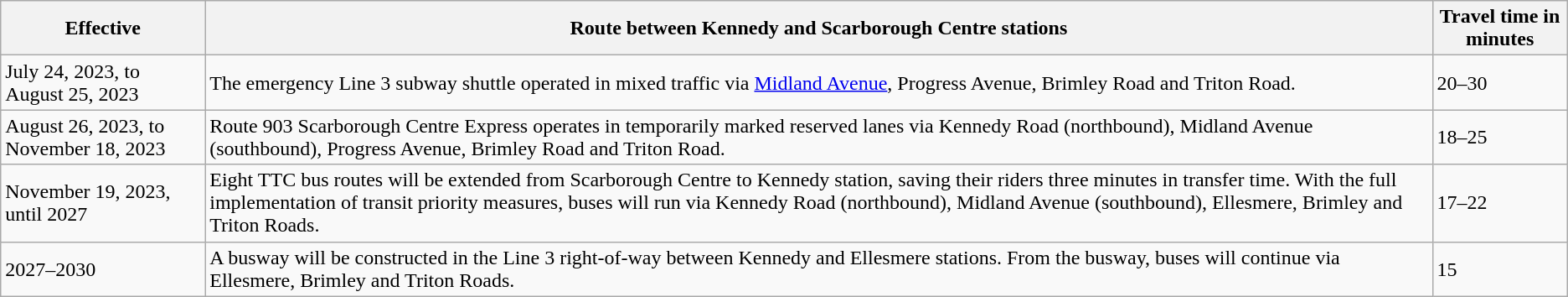<table class="wikitable">
<tr>
<th>Effective</th>
<th>Route between Kennedy and Scarborough Centre stations</th>
<th>Travel time in minutes</th>
</tr>
<tr>
<td>July 24, 2023, to August 25, 2023</td>
<td>The emergency Line 3 subway shuttle operated in mixed traffic via <a href='#'>Midland Avenue</a>, Progress Avenue, Brimley Road and Triton Road.</td>
<td>20–30</td>
</tr>
<tr>
<td>August 26, 2023, to November 18, 2023</td>
<td>Route 903 Scarborough Centre Express operates in temporarily marked reserved lanes via Kennedy Road (northbound), Midland Avenue (southbound), Progress Avenue, Brimley Road and Triton Road.</td>
<td>18–25</td>
</tr>
<tr>
<td>November 19, 2023, until 2027</td>
<td>Eight TTC bus routes will be extended from Scarborough Centre to Kennedy station, saving their riders three minutes in transfer time. With the full implementation of transit priority measures, buses will run via Kennedy Road (northbound), Midland Avenue (southbound), Ellesmere, Brimley and Triton Roads.</td>
<td>17–22</td>
</tr>
<tr>
<td>2027–2030</td>
<td>A busway will be constructed in the Line 3 right-of-way between Kennedy and Ellesmere stations. From the busway, buses will continue via Ellesmere, Brimley and Triton Roads.</td>
<td>15</td>
</tr>
</table>
